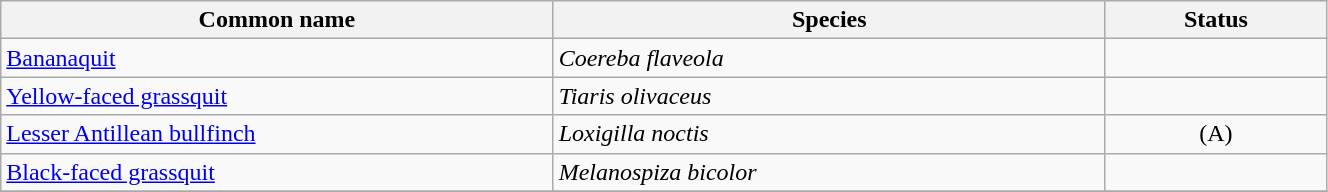<table width=70% class="wikitable">
<tr>
<th width=20%>Common name</th>
<th width=20%>Species</th>
<th width=8%>Status</th>
</tr>
<tr>
<td><a href='#'>Bananaquit</a></td>
<td><em>Coereba flaveola</em></td>
<td align=center></td>
</tr>
<tr>
<td><a href='#'>Yellow-faced grassquit</a></td>
<td><em>Tiaris olivaceus</em></td>
<td align=center></td>
</tr>
<tr>
<td><a href='#'>Lesser Antillean bullfinch</a></td>
<td><em> Loxigilla noctis</em></td>
<td align=center>(A)</td>
</tr>
<tr>
<td><a href='#'>Black-faced grassquit</a></td>
<td><em>Melanospiza bicolor</em></td>
<td align=center></td>
</tr>
<tr>
</tr>
</table>
